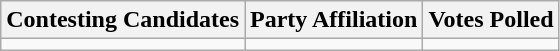<table class="wikitable sortable">
<tr>
<th>Contesting Candidates</th>
<th>Party Affiliation</th>
<th>Votes Polled</th>
</tr>
<tr>
<td></td>
<td></td>
<td></td>
</tr>
</table>
